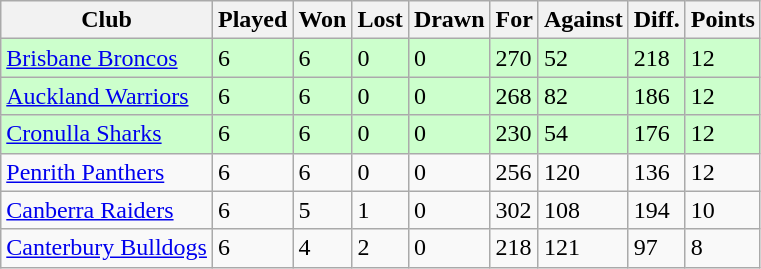<table class="wikitable">
<tr>
<th>Club</th>
<th>Played</th>
<th>Won</th>
<th>Lost</th>
<th>Drawn</th>
<th>For</th>
<th>Against</th>
<th>Diff.</th>
<th>Points</th>
</tr>
<tr style="background: #ccffcc;">
<td> <a href='#'>Brisbane Broncos</a></td>
<td>6</td>
<td>6</td>
<td>0</td>
<td>0</td>
<td>270</td>
<td>52</td>
<td>218</td>
<td>12</td>
</tr>
<tr style="background: #ccffcc;">
<td> <a href='#'>Auckland Warriors</a></td>
<td>6</td>
<td>6</td>
<td>0</td>
<td>0</td>
<td>268</td>
<td>82</td>
<td>186</td>
<td>12</td>
</tr>
<tr style="background: #ccffcc;">
<td> <a href='#'>Cronulla Sharks</a></td>
<td>6</td>
<td>6</td>
<td>0</td>
<td>0</td>
<td>230</td>
<td>54</td>
<td>176</td>
<td>12</td>
</tr>
<tr>
<td> <a href='#'>Penrith Panthers</a></td>
<td>6</td>
<td>6</td>
<td>0</td>
<td>0</td>
<td>256</td>
<td>120</td>
<td>136</td>
<td>12</td>
</tr>
<tr>
<td> <a href='#'>Canberra Raiders</a></td>
<td>6</td>
<td>5</td>
<td>1</td>
<td>0</td>
<td>302</td>
<td>108</td>
<td>194</td>
<td>10</td>
</tr>
<tr>
<td> <a href='#'>Canterbury Bulldogs</a></td>
<td>6</td>
<td>4</td>
<td>2</td>
<td>0</td>
<td>218</td>
<td>121</td>
<td>97</td>
<td>8</td>
</tr>
</table>
